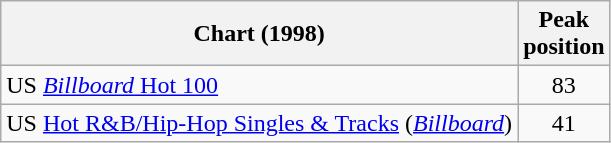<table Class = "wikitable sortable">
<tr>
<th>Chart (1998)</th>
<th>Peak<br>position</th>
</tr>
<tr>
<td>US <a href='#'><em>Billboard</em> Hot 100</a></td>
<td align=center>83</td>
</tr>
<tr>
<td>US <a href='#'>Hot R&B/Hip-Hop Singles & Tracks</a> (<em><a href='#'>Billboard</a></em>)</td>
<td align=center>41</td>
</tr>
</table>
